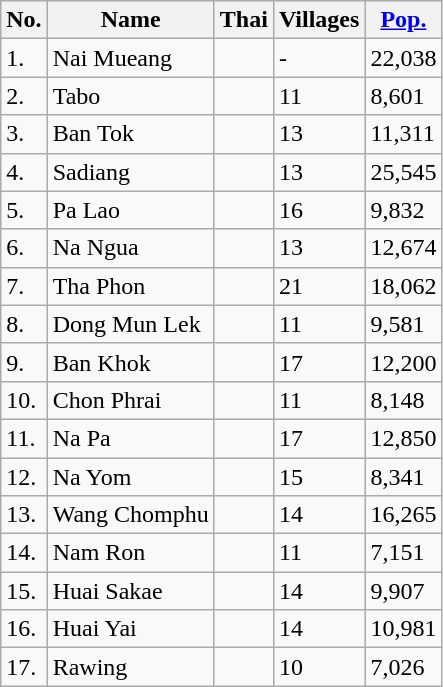<table class="wikitable sortable">
<tr>
<th>No.</th>
<th>Name</th>
<th>Thai</th>
<th>Villages</th>
<th><a href='#'>Pop.</a></th>
</tr>
<tr>
<td>1.</td>
<td>Nai Mueang</td>
<td></td>
<td>-</td>
<td>22,038</td>
</tr>
<tr>
<td>2.</td>
<td>Tabo</td>
<td></td>
<td>11</td>
<td>8,601</td>
</tr>
<tr>
<td>3.</td>
<td>Ban Tok</td>
<td></td>
<td>13</td>
<td>11,311</td>
</tr>
<tr>
<td>4.</td>
<td>Sadiang</td>
<td></td>
<td>13</td>
<td>25,545</td>
</tr>
<tr>
<td>5.</td>
<td>Pa Lao</td>
<td></td>
<td>16</td>
<td>9,832</td>
</tr>
<tr>
<td>6.</td>
<td>Na Ngua</td>
<td></td>
<td>13</td>
<td>12,674</td>
</tr>
<tr>
<td>7.</td>
<td>Tha Phon</td>
<td></td>
<td>21</td>
<td>18,062</td>
</tr>
<tr>
<td>8.</td>
<td>Dong Mun Lek</td>
<td></td>
<td>11</td>
<td>9,581</td>
</tr>
<tr>
<td>9.</td>
<td>Ban Khok</td>
<td></td>
<td>17</td>
<td>12,200</td>
</tr>
<tr>
<td>10.</td>
<td>Chon Phrai</td>
<td></td>
<td>11</td>
<td>8,148</td>
</tr>
<tr>
<td>11.</td>
<td>Na Pa</td>
<td></td>
<td>17</td>
<td>12,850</td>
</tr>
<tr>
<td>12.</td>
<td>Na Yom</td>
<td></td>
<td>15</td>
<td>8,341</td>
</tr>
<tr>
<td>13.</td>
<td>Wang Chomphu</td>
<td></td>
<td>14</td>
<td>16,265</td>
</tr>
<tr>
<td>14.</td>
<td>Nam Ron</td>
<td></td>
<td>11</td>
<td>7,151</td>
</tr>
<tr>
<td>15.</td>
<td>Huai Sakae</td>
<td></td>
<td>14</td>
<td>9,907</td>
</tr>
<tr>
<td>16.</td>
<td>Huai Yai</td>
<td></td>
<td>14</td>
<td>10,981</td>
</tr>
<tr>
<td>17.</td>
<td>Rawing</td>
<td></td>
<td>10</td>
<td>7,026</td>
</tr>
</table>
